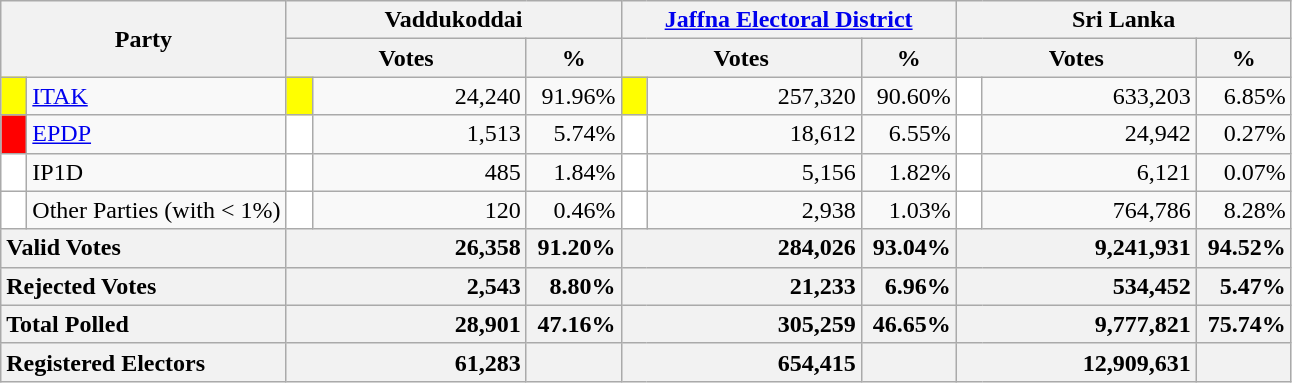<table class="wikitable">
<tr>
<th colspan="2" width="144px"rowspan="2">Party</th>
<th colspan="3" width="216px">Vaddukoddai</th>
<th colspan="3" width="216px"><a href='#'>Jaffna Electoral District</a></th>
<th colspan="3" width="216px">Sri Lanka</th>
</tr>
<tr>
<th colspan="2" width="144px">Votes</th>
<th>%</th>
<th colspan="2" width="144px">Votes</th>
<th>%</th>
<th colspan="2" width="144px">Votes</th>
<th>%</th>
</tr>
<tr>
<td style="background-color:yellow;" width="10px"></td>
<td style="text-align:left;"><a href='#'>ITAK</a></td>
<td style="background-color:yellow;" width="10px"></td>
<td style="text-align:right;">24,240</td>
<td style="text-align:right;">91.96%</td>
<td style="background-color:yellow;" width="10px"></td>
<td style="text-align:right;">257,320</td>
<td style="text-align:right;">90.60%</td>
<td style="background-color:white;" width="10px"></td>
<td style="text-align:right;">633,203</td>
<td style="text-align:right;">6.85%</td>
</tr>
<tr>
<td style="background-color:red;" width="10px"></td>
<td style="text-align:left;"><a href='#'>EPDP</a></td>
<td style="background-color:white;" width="10px"></td>
<td style="text-align:right;">1,513</td>
<td style="text-align:right;">5.74%</td>
<td style="background-color:white;" width="10px"></td>
<td style="text-align:right;">18,612</td>
<td style="text-align:right;">6.55%</td>
<td style="background-color:white;" width="10px"></td>
<td style="text-align:right;">24,942</td>
<td style="text-align:right;">0.27%</td>
</tr>
<tr>
<td style="background-color:white;" width="10px"></td>
<td style="text-align:left;">IP1D</td>
<td style="background-color:white;" width="10px"></td>
<td style="text-align:right;">485</td>
<td style="text-align:right;">1.84%</td>
<td style="background-color:white;" width="10px"></td>
<td style="text-align:right;">5,156</td>
<td style="text-align:right;">1.82%</td>
<td style="background-color:white;" width="10px"></td>
<td style="text-align:right;">6,121</td>
<td style="text-align:right;">0.07%</td>
</tr>
<tr>
<td style="background-color:white;" width="10px"></td>
<td style="text-align:left;">Other Parties (with < 1%)</td>
<td style="background-color:white;" width="10px"></td>
<td style="text-align:right;">120</td>
<td style="text-align:right;">0.46%</td>
<td style="background-color:white;" width="10px"></td>
<td style="text-align:right;">2,938</td>
<td style="text-align:right;">1.03%</td>
<td style="background-color:white;" width="10px"></td>
<td style="text-align:right;">764,786</td>
<td style="text-align:right;">8.28%</td>
</tr>
<tr>
<th colspan="2" width="144px"style="text-align:left;">Valid Votes</th>
<th style="text-align:right;"colspan="2" width="144px">26,358</th>
<th style="text-align:right;">91.20%</th>
<th style="text-align:right;"colspan="2" width="144px">284,026</th>
<th style="text-align:right;">93.04%</th>
<th style="text-align:right;"colspan="2" width="144px">9,241,931</th>
<th style="text-align:right;">94.52%</th>
</tr>
<tr>
<th colspan="2" width="144px"style="text-align:left;">Rejected Votes</th>
<th style="text-align:right;"colspan="2" width="144px">2,543</th>
<th style="text-align:right;">8.80%</th>
<th style="text-align:right;"colspan="2" width="144px">21,233</th>
<th style="text-align:right;">6.96%</th>
<th style="text-align:right;"colspan="2" width="144px">534,452</th>
<th style="text-align:right;">5.47%</th>
</tr>
<tr>
<th colspan="2" width="144px"style="text-align:left;">Total Polled</th>
<th style="text-align:right;"colspan="2" width="144px">28,901</th>
<th style="text-align:right;">47.16%</th>
<th style="text-align:right;"colspan="2" width="144px">305,259</th>
<th style="text-align:right;">46.65%</th>
<th style="text-align:right;"colspan="2" width="144px">9,777,821</th>
<th style="text-align:right;">75.74%</th>
</tr>
<tr>
<th colspan="2" width="144px"style="text-align:left;">Registered Electors</th>
<th style="text-align:right;"colspan="2" width="144px">61,283</th>
<th></th>
<th style="text-align:right;"colspan="2" width="144px">654,415</th>
<th></th>
<th style="text-align:right;"colspan="2" width="144px">12,909,631</th>
<th></th>
</tr>
</table>
